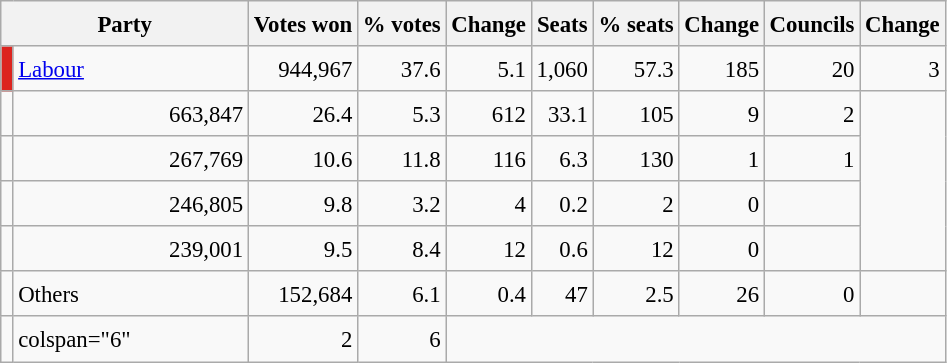<table class="wikitable" style="font-size:95%;line-height:23px">
<tr>
<th colspan="2">Party</th>
<th>Votes won</th>
<th>% votes</th>
<th>Change</th>
<th>Seats</th>
<th>% seats</th>
<th>Change</th>
<th>Councils</th>
<th>Change</th>
</tr>
<tr>
<td width="1" bgcolor=DC241f></td>
<th style="text-align:left; font-weight:normal; background:#F9F9F9" colspan="1" width="150"><a href='#'>Labour</a></th>
<td align="right">944,967</td>
<td align="right">37.6</td>
<td align="right">5.1</td>
<td align="right">1,060</td>
<td align="right">57.3</td>
<td align="right">185</td>
<td align="right">20</td>
<td align="right">3</td>
</tr>
<tr>
<td></td>
<td align="right">663,847</td>
<td align="right">26.4</td>
<td align="right">5.3</td>
<td align="right">612</td>
<td align="right">33.1</td>
<td align="right">105</td>
<td align="right">9</td>
<td align="right">2</td>
</tr>
<tr>
<td></td>
<td align="right">267,769</td>
<td align="right">10.6</td>
<td align="right">11.8</td>
<td align="right">116</td>
<td align="right">6.3</td>
<td align="right">130</td>
<td align="right">1</td>
<td align="right">1</td>
</tr>
<tr>
<td></td>
<td align="right">246,805</td>
<td align="right">9.8</td>
<td align="right">3.2</td>
<td align="right">4</td>
<td align="right">0.2</td>
<td align="right">2</td>
<td align="right">0</td>
<td align="right"></td>
</tr>
<tr>
<td></td>
<td align="right">239,001</td>
<td align="right">9.5</td>
<td align="right">8.4</td>
<td align="right">12</td>
<td align="right">0.6</td>
<td align="right">12</td>
<td align="right">0</td>
<td align="right"></td>
</tr>
<tr>
<td></td>
<td style="text-align:left;">Others</td>
<td align="right">152,684</td>
<td align="right">6.1</td>
<td align="right">0.4</td>
<td align="right">47</td>
<td align="right">2.5</td>
<td align="right">26</td>
<td align="right">0</td>
<td align="right"></td>
</tr>
<tr>
<td></td>
<td>colspan="6"   </td>
<td align="right">2</td>
<td align="right">6</td>
</tr>
</table>
